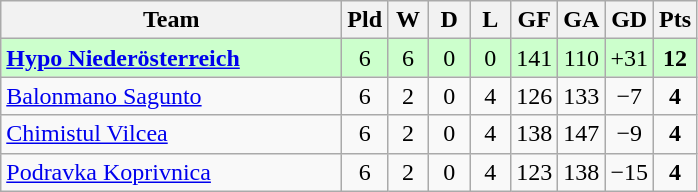<table class="wikitable" style="text-align:center">
<tr>
<th width=220>Team</th>
<th width=20>Pld</th>
<th width=20>W</th>
<th width=20>D</th>
<th width=20>L</th>
<th width=20>GF</th>
<th width=20>GA</th>
<th width=20>GD</th>
<th width=20>Pts</th>
</tr>
<tr bgcolor="#ccffcc">
<td align="left"> <strong><a href='#'>Hypo Niederösterreich</a></strong></td>
<td>6</td>
<td>6</td>
<td>0</td>
<td>0</td>
<td>141</td>
<td>110</td>
<td>+31</td>
<td><strong>12</strong></td>
</tr>
<tr>
<td align="left"> <a href='#'>Balonmano Sagunto</a></td>
<td>6</td>
<td>2</td>
<td>0</td>
<td>4</td>
<td>126</td>
<td>133</td>
<td>−7</td>
<td><strong>4</strong></td>
</tr>
<tr>
<td align="left"> <a href='#'>Chimistul Vilcea</a></td>
<td>6</td>
<td>2</td>
<td>0</td>
<td>4</td>
<td>138</td>
<td>147</td>
<td>−9</td>
<td><strong>4</strong></td>
</tr>
<tr>
<td align="left"> <a href='#'>Podravka Koprivnica</a></td>
<td>6</td>
<td>2</td>
<td>0</td>
<td>4</td>
<td>123</td>
<td>138</td>
<td>−15</td>
<td><strong>4</strong></td>
</tr>
</table>
